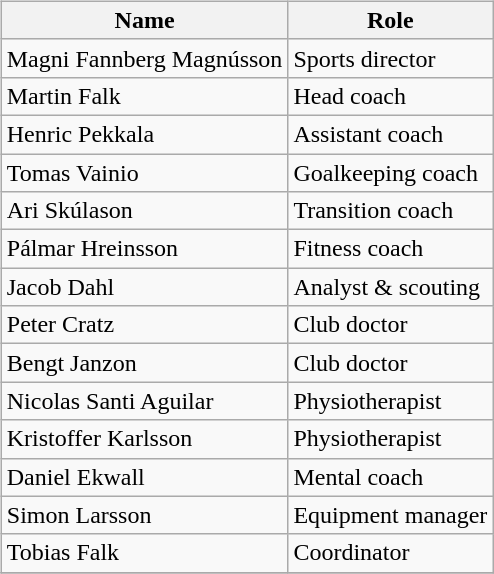<table>
<tr>
<td valign="top"><br><table class="wikitable">
<tr>
<th>Name</th>
<th>Role</th>
</tr>
<tr>
<td> Magni Fannberg Magnússon</td>
<td>Sports director</td>
</tr>
<tr>
<td> Martin Falk</td>
<td>Head coach</td>
</tr>
<tr>
<td> Henric Pekkala</td>
<td>Assistant coach</td>
</tr>
<tr>
<td> Tomas Vainio</td>
<td>Goalkeeping coach</td>
</tr>
<tr>
<td> Ari Skúlason</td>
<td>Transition coach</td>
</tr>
<tr>
<td> Pálmar Hreinsson</td>
<td>Fitness coach</td>
</tr>
<tr>
<td> Jacob Dahl</td>
<td>Analyst & scouting</td>
</tr>
<tr>
<td> Peter Cratz</td>
<td>Club doctor</td>
</tr>
<tr>
<td> Bengt Janzon</td>
<td>Club doctor</td>
</tr>
<tr>
<td> Nicolas Santi Aguilar</td>
<td>Physiotherapist</td>
</tr>
<tr>
<td> Kristoffer Karlsson</td>
<td>Physiotherapist</td>
</tr>
<tr>
<td> Daniel Ekwall</td>
<td>Mental coach</td>
</tr>
<tr>
<td> Simon Larsson</td>
<td>Equipment manager</td>
</tr>
<tr>
<td> Tobias Falk</td>
<td>Coordinator</td>
</tr>
<tr>
</tr>
</table>
</td>
</tr>
</table>
